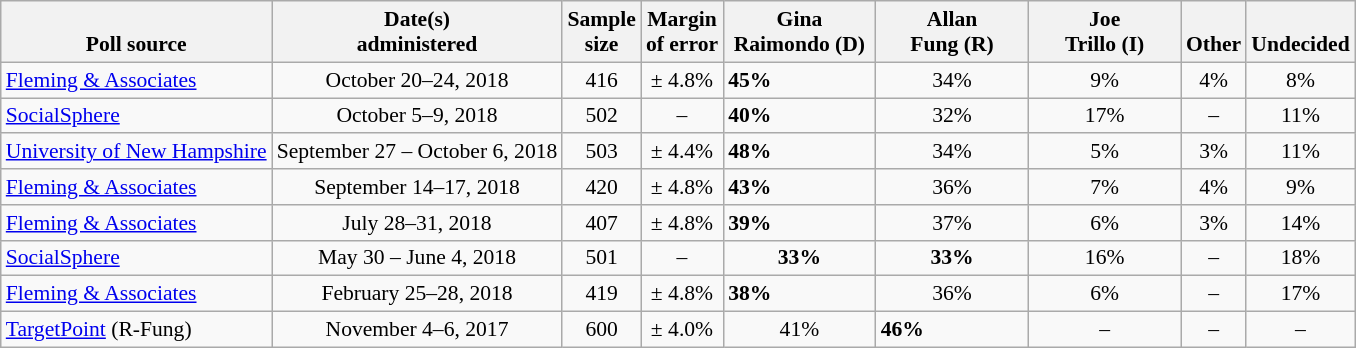<table class="wikitable" style="font-size:90%;">
<tr valign=bottom>
<th>Poll source</th>
<th>Date(s)<br>administered</th>
<th>Sample<br>size</th>
<th>Margin<br>of error</th>
<th style="width:95px;">Gina<br>Raimondo (D)</th>
<th style="width:95px;">Allan<br>Fung (R)</th>
<th style="width:95px;">Joe<br>Trillo (I)</th>
<th>Other</th>
<th>Undecided</th>
</tr>
<tr>
<td><a href='#'>Fleming & Associates</a></td>
<td align=center>October 20–24, 2018</td>
<td align=center>416</td>
<td align=center>± 4.8%</td>
<td><strong>45%</strong></td>
<td align=center>34%</td>
<td align=center>9%</td>
<td align=center>4%</td>
<td align=center>8%</td>
</tr>
<tr>
<td><a href='#'>SocialSphere</a></td>
<td align=center>October 5–9, 2018</td>
<td align=center>502</td>
<td align=center>–</td>
<td><strong>40%</strong></td>
<td align=center>32%</td>
<td align=center>17%</td>
<td align=center>–</td>
<td align=center>11%</td>
</tr>
<tr>
<td><a href='#'>University of New Hampshire</a></td>
<td align=center>September 27 – October 6, 2018</td>
<td align=center>503</td>
<td align=center>± 4.4%</td>
<td><strong>48%</strong></td>
<td align=center>34%</td>
<td align=center>5%</td>
<td align=center>3%</td>
<td align=center>11%</td>
</tr>
<tr>
<td><a href='#'>Fleming & Associates</a></td>
<td align=center>September 14–17, 2018</td>
<td align=center>420</td>
<td align=center>± 4.8%</td>
<td><strong>43%</strong></td>
<td align=center>36%</td>
<td align=center>7%</td>
<td align=center>4%</td>
<td align=center>9%</td>
</tr>
<tr>
<td><a href='#'>Fleming & Associates</a></td>
<td align=center>July 28–31, 2018</td>
<td align=center>407</td>
<td align=center>± 4.8%</td>
<td><strong>39%</strong></td>
<td align=center>37%</td>
<td align=center>6%</td>
<td align=center>3%</td>
<td align=center>14%</td>
</tr>
<tr>
<td><a href='#'>SocialSphere</a></td>
<td align=center>May 30 – June 4, 2018</td>
<td align=center>501</td>
<td align=center>–</td>
<td align=center><strong>33%</strong></td>
<td align=center><strong>33%</strong></td>
<td align=center>16%</td>
<td align=center>–</td>
<td align=center>18%</td>
</tr>
<tr>
<td><a href='#'>Fleming & Associates</a></td>
<td align=center>February 25–28, 2018</td>
<td align=center>419</td>
<td align=center>± 4.8%</td>
<td><strong>38%</strong></td>
<td align=center>36%</td>
<td align=center>6%</td>
<td align=center>–</td>
<td align=center>17%</td>
</tr>
<tr>
<td><a href='#'>TargetPoint</a> (R-Fung)</td>
<td align=center>November 4–6, 2017</td>
<td align=center>600</td>
<td align=center>± 4.0%</td>
<td align=center>41%</td>
<td><strong>46%</strong></td>
<td align=center>–</td>
<td align=center>–</td>
<td align=center>–</td>
</tr>
</table>
